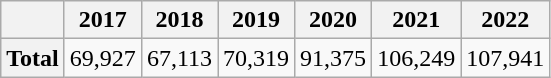<table class="wikitable">
<tr>
<th></th>
<th>2017</th>
<th>2018</th>
<th>2019</th>
<th>2020</th>
<th>2021</th>
<th>2022</th>
</tr>
<tr>
<th>Total</th>
<td>69,927</td>
<td>67,113</td>
<td>70,319</td>
<td>91,375</td>
<td>106,249</td>
<td>107,941</td>
</tr>
</table>
